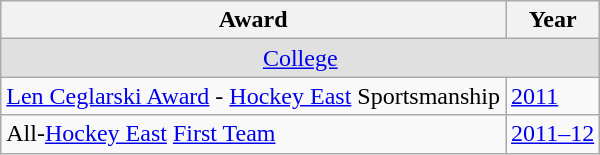<table class="wikitable">
<tr>
<th>Award</th>
<th>Year</th>
</tr>
<tr ALIGN="center" bgcolor="#e0e0e0">
<td colspan="3"><a href='#'>College</a></td>
</tr>
<tr>
<td><a href='#'>Len Ceglarski Award</a> - <a href='#'>Hockey East</a> Sportsmanship</td>
<td><a href='#'>2011</a></td>
</tr>
<tr>
<td>All-<a href='#'>Hockey East</a> <a href='#'>First Team</a></td>
<td><a href='#'>2011–12</a></td>
</tr>
</table>
